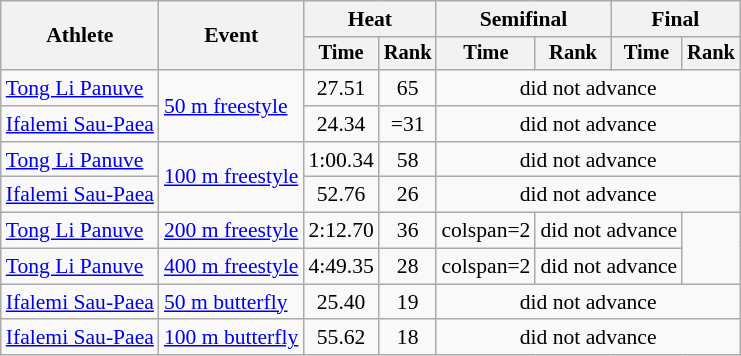<table class=wikitable style="font-size:90%">
<tr>
<th rowspan=2>Athlete</th>
<th rowspan=2>Event</th>
<th colspan="2">Heat</th>
<th colspan="2">Semifinal</th>
<th colspan="2">Final</th>
</tr>
<tr style="font-size:95%">
<th>Time</th>
<th>Rank</th>
<th>Time</th>
<th>Rank</th>
<th>Time</th>
<th>Rank</th>
</tr>
<tr align=center>
<td align=left><a href='#'>Tong Li Panuve</a></td>
<td align=left rowspan=2><a href='#'>50 m freestyle</a></td>
<td>27.51</td>
<td>65</td>
<td colspan=4>did not advance</td>
</tr>
<tr align=center>
<td align=left><a href='#'>Ifalemi Sau-Paea</a></td>
<td>24.34</td>
<td>=31</td>
<td colspan=4>did not advance</td>
</tr>
<tr align=center>
<td align=left><a href='#'>Tong Li Panuve</a></td>
<td align=left rowspan=2><a href='#'>100 m freestyle</a></td>
<td>1:00.34</td>
<td>58</td>
<td colspan=4>did not advance</td>
</tr>
<tr align=center>
<td align=left><a href='#'>Ifalemi Sau-Paea</a></td>
<td>52.76</td>
<td>26</td>
<td colspan=4>did not advance</td>
</tr>
<tr align=center>
<td align=left><a href='#'>Tong Li Panuve</a></td>
<td align=left><a href='#'>200 m freestyle</a></td>
<td>2:12.70</td>
<td>36</td>
<td>colspan=2 </td>
<td colspan=2>did not advance</td>
</tr>
<tr align=center>
<td align=left><a href='#'>Tong Li Panuve</a></td>
<td align=left><a href='#'>400 m freestyle</a></td>
<td>4:49.35</td>
<td>28</td>
<td>colspan=2 </td>
<td colspan=2>did not advance</td>
</tr>
<tr align=center>
<td align=left><a href='#'>Ifalemi Sau-Paea</a></td>
<td align=left><a href='#'>50 m butterfly</a></td>
<td>25.40</td>
<td>19</td>
<td colspan=4>did not advance</td>
</tr>
<tr align=center>
<td align=left><a href='#'>Ifalemi Sau-Paea</a></td>
<td align=left><a href='#'>100 m butterfly</a></td>
<td>55.62</td>
<td>18</td>
<td colspan=4>did not advance</td>
</tr>
</table>
